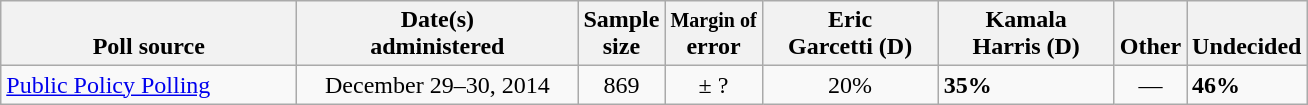<table class="wikitable">
<tr valign= bottom>
<th style="width:190px;">Poll source</th>
<th style="width:180px;">Date(s)<br>administered</th>
<th class=small>Sample<br>size</th>
<th class=small><small>Margin of</small><br>error</th>
<th style="width:110px;">Eric<br>Garcetti (D)</th>
<th style="width:110px;">Kamala<br>Harris (D)</th>
<th>Other</th>
<th>Undecided</th>
</tr>
<tr>
<td><a href='#'>Public Policy Polling</a></td>
<td align=center>December 29–30, 2014</td>
<td align=center>869</td>
<td align=center>± ?</td>
<td align=center>20%</td>
<td><strong>35%</strong></td>
<td align=center>—</td>
<td><strong>46%</strong></td>
</tr>
</table>
